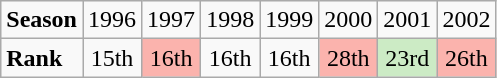<table class="wikitable">
<tr>
<td><strong>Season</strong></td>
<td>1996</td>
<td>1997</td>
<td>1998</td>
<td>1999</td>
<td>2000</td>
<td>2001</td>
<td>2002</td>
</tr>
<tr>
<td><strong>Rank</strong></td>
<td style="text-align:center">15th</td>
<td style="background:#fbb3ad; text-align:center">16th</td>
<td style="text-align:center">16th</td>
<td style="text-align:center">16th</td>
<td style="background:#fbb3ad; text-align:center">28th</td>
<td style="background:#ccebc5; text-align:center">23rd</td>
<td style="background:#fbb3ad; text-align:center">26th</td>
</tr>
</table>
